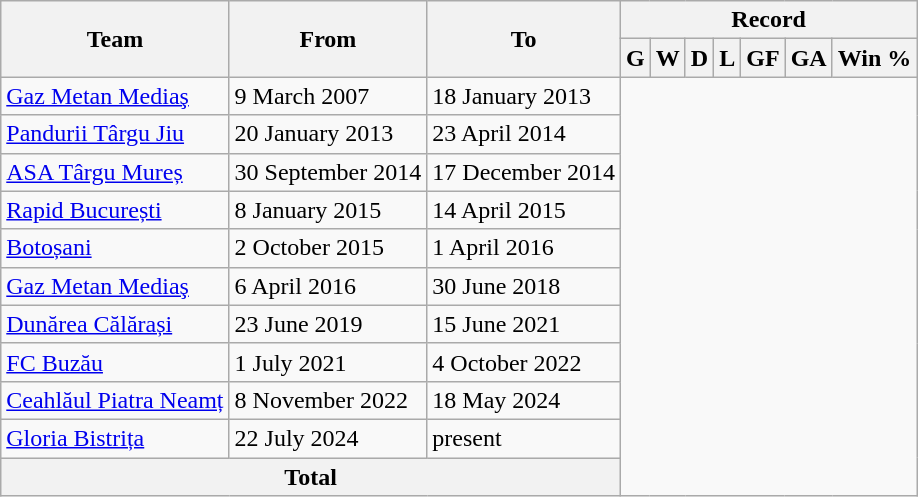<table class="wikitable" style="text-align: center">
<tr>
<th rowspan=2>Team</th>
<th rowspan=2>From</th>
<th rowspan=2>To</th>
<th colspan=7>Record</th>
</tr>
<tr>
<th>G</th>
<th>W</th>
<th>D</th>
<th>L</th>
<th>GF</th>
<th>GA</th>
<th>Win %</th>
</tr>
<tr>
<td align=left> <a href='#'>Gaz Metan Mediaş</a></td>
<td align=left>9 March 2007</td>
<td align=left>18 January 2013<br></td>
</tr>
<tr>
<td align=left> <a href='#'>Pandurii Târgu Jiu</a></td>
<td align=left>20 January 2013</td>
<td align=left>23 April 2014<br></td>
</tr>
<tr>
<td align=left> <a href='#'>ASA Târgu Mureș</a></td>
<td align=left>30 September 2014</td>
<td align=left>17 December 2014<br></td>
</tr>
<tr>
<td align=left> <a href='#'>Rapid București</a></td>
<td align=left>8 January 2015</td>
<td align=left>14 April 2015<br></td>
</tr>
<tr>
<td align=left> <a href='#'>Botoșani</a></td>
<td align=left>2 October 2015</td>
<td align=left>1 April 2016<br></td>
</tr>
<tr>
<td align=left> <a href='#'>Gaz Metan Mediaş</a></td>
<td align=left>6 April 2016</td>
<td align=left>30 June 2018<br></td>
</tr>
<tr>
<td align=left> <a href='#'>Dunărea Călărași</a></td>
<td align=left>23 June 2019</td>
<td align=left>15 June 2021<br></td>
</tr>
<tr>
<td align=left> <a href='#'>FC Buzău</a></td>
<td align=left>1 July 2021</td>
<td align=left>4 October 2022<br></td>
</tr>
<tr>
<td align=left> <a href='#'>Ceahlăul Piatra Neamț</a></td>
<td align=left>8 November 2022</td>
<td align=left>18 May 2024<br></td>
</tr>
<tr>
<td align=left> <a href='#'>Gloria Bistrița</a></td>
<td align=left>22 July 2024</td>
<td align=left>present<br></td>
</tr>
<tr>
<th colspan="3">Total<br></th>
</tr>
</table>
